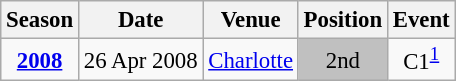<table class="wikitable" style="text-align:center; font-size:95%;">
<tr>
<th>Season</th>
<th>Date</th>
<th>Venue</th>
<th>Position</th>
<th>Event</th>
</tr>
<tr>
<td><strong><a href='#'>2008</a></strong></td>
<td align=right>26 Apr 2008</td>
<td align=left><a href='#'>Charlotte</a></td>
<td bgcolor=silver>2nd</td>
<td>C1<sup><a href='#'>1</a></sup></td>
</tr>
</table>
